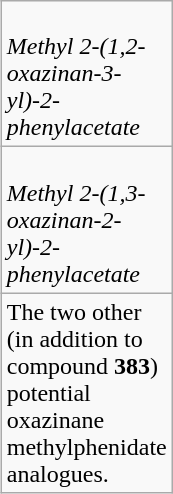<table class="wikitable" align="right" width=50>
<tr>
<td><br><em>Methyl 2-(1,2-oxazinan-3-yl)-2-phenylacetate</em></td>
</tr>
<tr>
<td><br><em>Methyl 2-(1,3-oxazinan-2-yl)-2-phenylacetate</em></td>
</tr>
<tr>
<td>The two other (in addition to compound <strong>383</strong>) potential oxazinane methylphenidate analogues.</td>
</tr>
</table>
